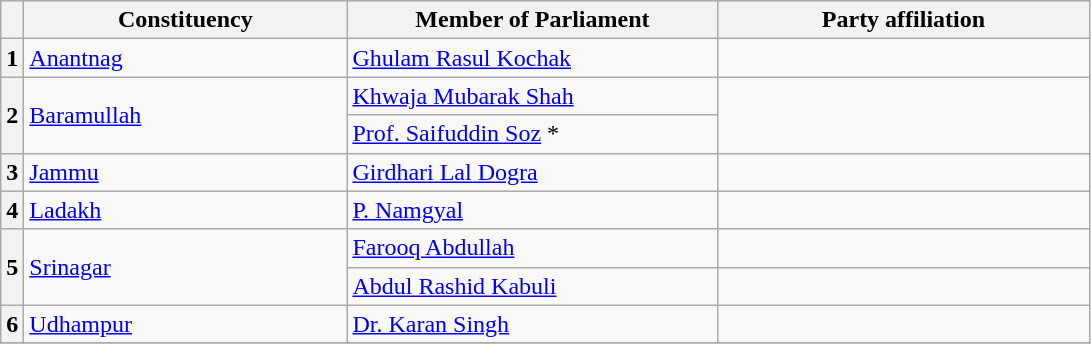<table class="wikitable sortable">
<tr style="text-align:center;">
<th></th>
<th style="width:13em">Constituency</th>
<th style="width:15em">Member of Parliament</th>
<th colspan="2" style="width:15em">Party affiliation</th>
</tr>
<tr>
<th>1</th>
<td><a href='#'>Anantnag</a></td>
<td><a href='#'>Ghulam Rasul Kochak</a></td>
<td></td>
</tr>
<tr>
<th rowspan=2>2</th>
<td rowspan=2><a href='#'>Baramullah</a></td>
<td><a href='#'>Khwaja Mubarak Shah</a></td>
</tr>
<tr>
<td><a href='#'>Prof. Saifuddin Soz</a> *</td>
</tr>
<tr>
<th>3</th>
<td><a href='#'>Jammu</a></td>
<td><a href='#'>Girdhari Lal Dogra</a></td>
<td></td>
</tr>
<tr>
<th>4</th>
<td><a href='#'>Ladakh</a></td>
<td><a href='#'>P. Namgyal</a></td>
<td></td>
</tr>
<tr>
<th rowspan=2>5</th>
<td rowspan=2><a href='#'>Srinagar</a></td>
<td><a href='#'>Farooq Abdullah</a></td>
<td></td>
</tr>
<tr>
<td><a href='#'>Abdul Rashid Kabuli</a></td>
</tr>
<tr>
<th>6</th>
<td><a href='#'>Udhampur</a></td>
<td><a href='#'>Dr. Karan Singh</a></td>
<td></td>
</tr>
<tr>
</tr>
</table>
